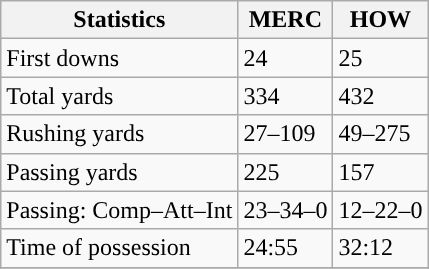<table class="wikitable" style="float: left;">
<tr>
<th>Statistics</th>
<th>MERC</th>
<th>HOW</th>
</tr>
<tr>
<td>First downs</td>
<td>24</td>
<td>25</td>
</tr>
<tr>
<td>Total yards</td>
<td>334</td>
<td>432</td>
</tr>
<tr>
<td>Rushing yards</td>
<td>27–109</td>
<td>49–275</td>
</tr>
<tr>
<td>Passing yards</td>
<td>225</td>
<td>157</td>
</tr>
<tr>
<td>Passing: Comp–Att–Int</td>
<td>23–34–0</td>
<td>12–22–0</td>
</tr>
<tr>
<td>Time of possession</td>
<td>24:55</td>
<td>32:12</td>
</tr>
<tr>
</tr>
</table>
